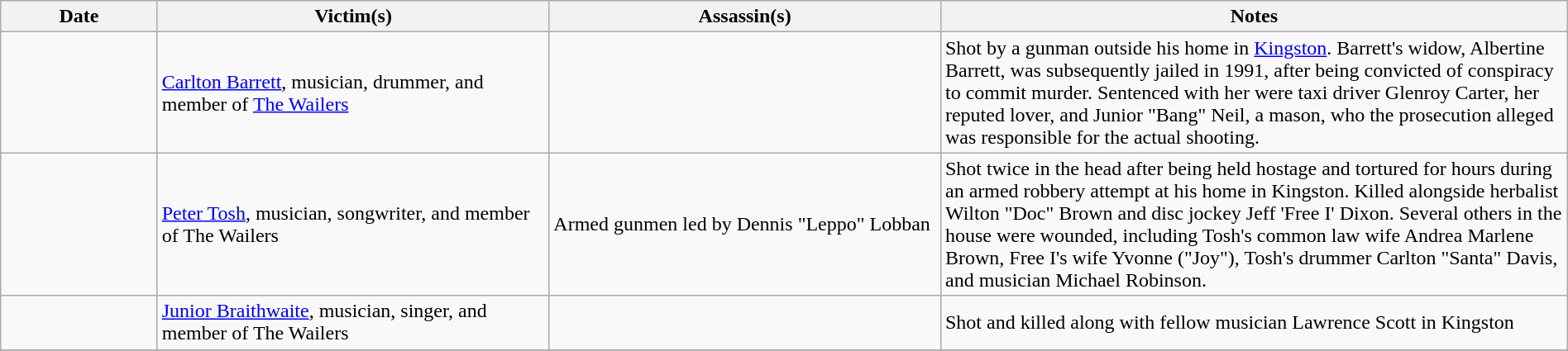<table class="wikitable sortable" style="width:100%">
<tr>
<th style="width:10%">Date</th>
<th style="width:25%">Victim(s)</th>
<th style="width:25%">Assassin(s)</th>
<th style="width:40%">Notes</th>
</tr>
<tr>
<td></td>
<td><a href='#'>Carlton Barrett</a>, musician, drummer, and member of <a href='#'>The Wailers</a></td>
<td></td>
<td>Shot by a gunman outside his home in <a href='#'>Kingston</a>. Barrett's widow, Albertine Barrett, was subsequently jailed in 1991, after being convicted of conspiracy to commit murder. Sentenced with her were taxi driver Glenroy Carter, her reputed lover, and Junior "Bang" Neil, a mason, who the prosecution alleged was responsible for the actual shooting.</td>
</tr>
<tr>
<td></td>
<td><a href='#'>Peter Tosh</a>, musician, songwriter, and member of The Wailers</td>
<td>Armed gunmen led by Dennis "Leppo" Lobban</td>
<td>Shot twice in the head after being held hostage and tortured for hours during an armed robbery attempt at his home in Kingston. Killed alongside herbalist Wilton "Doc" Brown and disc jockey Jeff 'Free I' Dixon. Several others in the house were wounded, including Tosh's common law wife Andrea Marlene Brown, Free I's wife Yvonne ("Joy"), Tosh's drummer Carlton "Santa" Davis, and musician Michael Robinson.</td>
</tr>
<tr>
<td></td>
<td><a href='#'>Junior Braithwaite</a>, musician, singer, and member of The Wailers</td>
<td></td>
<td>Shot and killed along with fellow musician Lawrence Scott in Kingston</td>
</tr>
<tr>
</tr>
</table>
